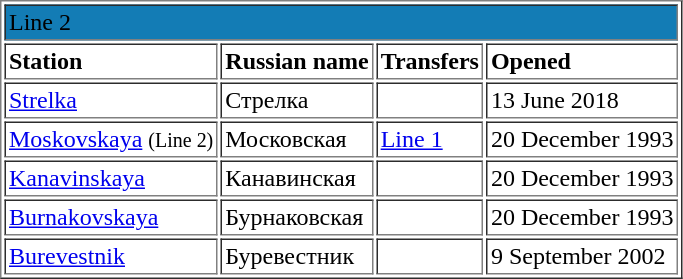<table border cellspacing="2" cellpadding="2">
<tr>
<td colspan="4" bgcolor="#137cb5">Line 2</td>
</tr>
<tr>
<td><strong>Station</strong></td>
<td><strong>Russian name</strong></td>
<td><strong>Transfers</strong></td>
<td><strong>Opened</strong></td>
</tr>
<tr>
<td><a href='#'>Strelka</a></td>
<td>Стрелка</td>
<td></td>
<td>13 June 2018</td>
</tr>
<tr>
<td><a href='#'>Moskovskaya</a> <small>(Line 2)</small></td>
<td>Московская</td>
<td><a href='#'>Line 1</a></td>
<td>20 December 1993</td>
</tr>
<tr>
<td><a href='#'>Kanavinskaya</a></td>
<td>Канавинская</td>
<td></td>
<td>20 December 1993</td>
</tr>
<tr>
<td><a href='#'>Burnakovskaya</a></td>
<td>Бурнаковская</td>
<td></td>
<td>20 December 1993</td>
</tr>
<tr>
<td><a href='#'>Burevestnik</a></td>
<td>Буревестник</td>
<td></td>
<td>9 September 2002</td>
</tr>
</table>
